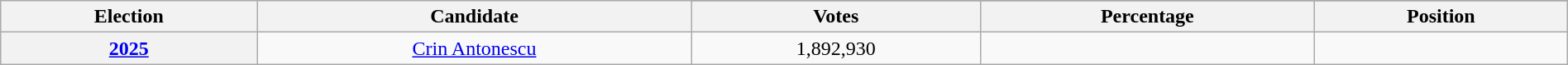<table class=wikitable width=100%>
<tr>
<th rowspan=2>Election</th>
<th rowspan=2>Candidate</th>
</tr>
<tr>
<th>Votes</th>
<th>Percentage</th>
<th>Position</th>
</tr>
<tr align=center>
<th><a href='#'>2025</a></th>
<td><a href='#'>Crin Antonescu</a></td>
<td>1,892,930</td>
<td></td>
<td></td>
</tr>
</table>
